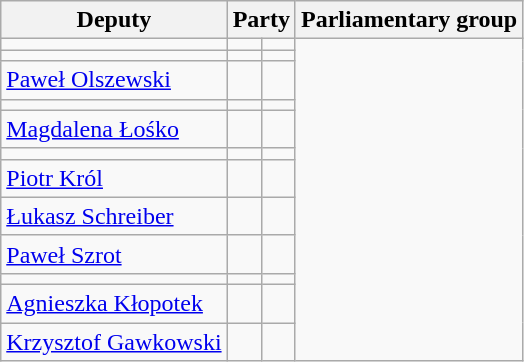<table class="wikitable">
<tr>
<th>Deputy</th>
<th colspan="2">Party</th>
<th colspan="2">Parliamentary group</th>
</tr>
<tr>
<td></td>
<td></td>
<td></td>
</tr>
<tr>
<td></td>
<td></td>
<td></td>
</tr>
<tr>
<td><a href='#'>Paweł Olszewski</a></td>
<td></td>
<td></td>
</tr>
<tr>
<td></td>
<td></td>
<td></td>
</tr>
<tr>
<td><a href='#'>Magdalena Łośko</a></td>
<td></td>
<td></td>
</tr>
<tr>
<td></td>
<td></td>
<td></td>
</tr>
<tr>
<td><a href='#'>Piotr Król</a></td>
<td></td>
<td></td>
</tr>
<tr>
<td><a href='#'>Łukasz Schreiber</a></td>
<td></td>
<td></td>
</tr>
<tr>
<td><a href='#'>Paweł Szrot</a></td>
<td></td>
<td></td>
</tr>
<tr>
<td></td>
<td></td>
<td></td>
</tr>
<tr>
<td><a href='#'>Agnieszka Kłopotek</a></td>
<td></td>
<td></td>
</tr>
<tr>
<td><a href='#'>Krzysztof Gawkowski</a></td>
<td></td>
<td></td>
</tr>
</table>
